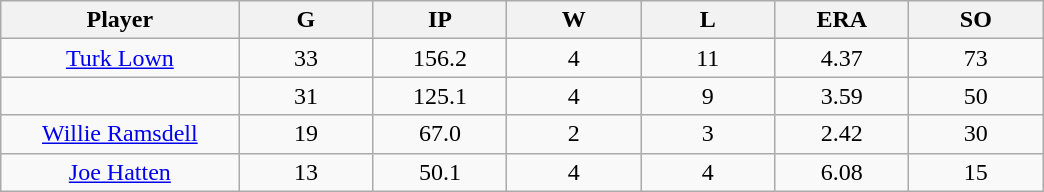<table class="wikitable sortable">
<tr>
<th bgcolor="#DDDDFF" width="16%">Player</th>
<th bgcolor="#DDDDFF" width="9%">G</th>
<th bgcolor="#DDDDFF" width="9%">IP</th>
<th bgcolor="#DDDDFF" width="9%">W</th>
<th bgcolor="#DDDDFF" width="9%">L</th>
<th bgcolor="#DDDDFF" width="9%">ERA</th>
<th bgcolor="#DDDDFF" width="9%">SO</th>
</tr>
<tr align="center">
<td><a href='#'>Turk Lown</a></td>
<td>33</td>
<td>156.2</td>
<td>4</td>
<td>11</td>
<td>4.37</td>
<td>73</td>
</tr>
<tr align="center">
<td></td>
<td>31</td>
<td>125.1</td>
<td>4</td>
<td>9</td>
<td>3.59</td>
<td>50</td>
</tr>
<tr align="center">
<td><a href='#'>Willie Ramsdell</a></td>
<td>19</td>
<td>67.0</td>
<td>2</td>
<td>3</td>
<td>2.42</td>
<td>30</td>
</tr>
<tr align="center">
<td><a href='#'>Joe Hatten</a></td>
<td>13</td>
<td>50.1</td>
<td>4</td>
<td>4</td>
<td>6.08</td>
<td>15</td>
</tr>
</table>
